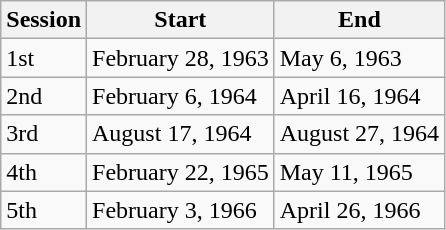<table class="wikitable">
<tr>
<th>Session</th>
<th>Start</th>
<th>End</th>
</tr>
<tr>
<td>1st</td>
<td>February 28, 1963</td>
<td>May 6, 1963</td>
</tr>
<tr>
<td>2nd</td>
<td>February 6, 1964</td>
<td>April 16, 1964</td>
</tr>
<tr>
<td>3rd</td>
<td>August 17, 1964</td>
<td>August 27, 1964</td>
</tr>
<tr>
<td>4th</td>
<td>February 22, 1965</td>
<td>May 11, 1965</td>
</tr>
<tr>
<td>5th</td>
<td>February 3, 1966</td>
<td>April 26, 1966</td>
</tr>
</table>
